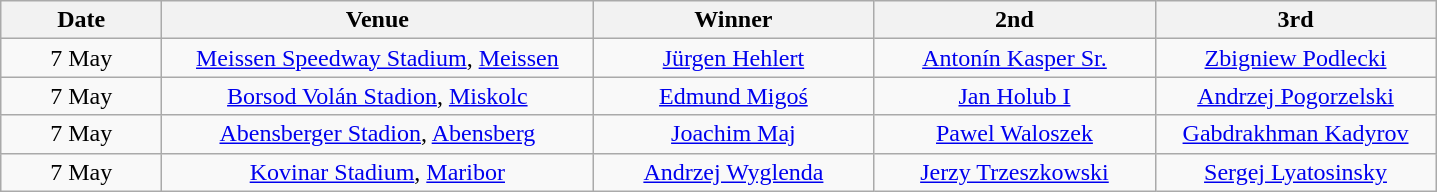<table class="wikitable" style="text-align:center">
<tr>
<th width=100>Date</th>
<th width=280>Venue</th>
<th width=180>Winner</th>
<th width=180>2nd</th>
<th width=180>3rd</th>
</tr>
<tr>
<td align=center>7 May</td>
<td> <a href='#'>Meissen Speedway Stadium</a>, <a href='#'>Meissen</a></td>
<td> <a href='#'>Jürgen Hehlert</a></td>
<td> <a href='#'>Antonín Kasper Sr.</a></td>
<td> <a href='#'>Zbigniew Podlecki</a></td>
</tr>
<tr>
<td align=center>7 May</td>
<td> <a href='#'>Borsod Volán Stadion</a>, <a href='#'>Miskolc</a></td>
<td> <a href='#'>Edmund Migoś</a></td>
<td> <a href='#'>Jan Holub I</a></td>
<td> <a href='#'>Andrzej Pogorzelski</a></td>
</tr>
<tr>
<td align=center>7 May</td>
<td> <a href='#'>Abensberger Stadion</a>, <a href='#'>Abensberg</a></td>
<td> <a href='#'>Joachim Maj</a></td>
<td> <a href='#'>Pawel Waloszek</a></td>
<td> <a href='#'>Gabdrakhman Kadyrov</a></td>
</tr>
<tr>
<td align=center>7 May</td>
<td> <a href='#'>Kovinar Stadium</a>, <a href='#'>Maribor</a></td>
<td> <a href='#'>Andrzej Wyglenda</a></td>
<td> <a href='#'>Jerzy Trzeszkowski</a></td>
<td> <a href='#'>Sergej Lyatosinsky</a></td>
</tr>
</table>
